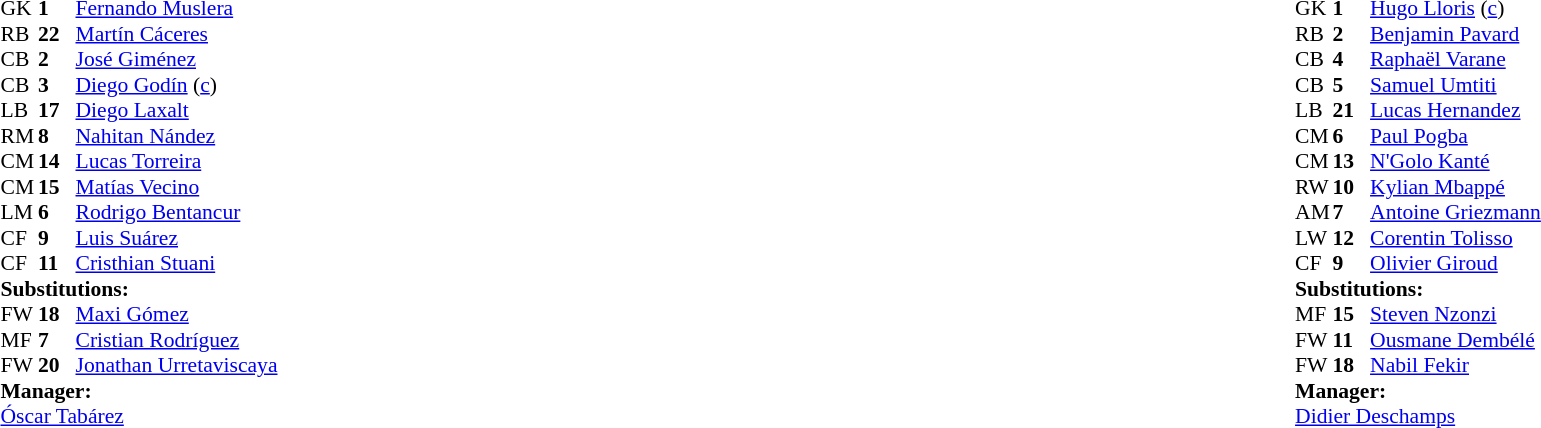<table width="100%">
<tr>
<td valign="top" width="40%"><br><table style="font-size:90%" cellspacing="0" cellpadding="0">
<tr>
<th width=25></th>
<th width=25></th>
</tr>
<tr>
<td>GK</td>
<td><strong>1</strong></td>
<td><a href='#'>Fernando Muslera</a></td>
</tr>
<tr>
<td>RB</td>
<td><strong>22</strong></td>
<td><a href='#'>Martín Cáceres</a></td>
</tr>
<tr>
<td>CB</td>
<td><strong>2</strong></td>
<td><a href='#'>José Giménez</a></td>
</tr>
<tr>
<td>CB</td>
<td><strong>3</strong></td>
<td><a href='#'>Diego Godín</a> (<a href='#'>c</a>)</td>
</tr>
<tr>
<td>LB</td>
<td><strong>17</strong></td>
<td><a href='#'>Diego Laxalt</a></td>
</tr>
<tr>
<td>RM</td>
<td><strong>8</strong></td>
<td><a href='#'>Nahitan Nández</a></td>
<td></td>
<td></td>
</tr>
<tr>
<td>CM</td>
<td><strong>14</strong></td>
<td><a href='#'>Lucas Torreira</a></td>
</tr>
<tr>
<td>CM</td>
<td><strong>15</strong></td>
<td><a href='#'>Matías Vecino</a></td>
</tr>
<tr>
<td>LM</td>
<td><strong>6</strong></td>
<td><a href='#'>Rodrigo Bentancur</a></td>
<td></td>
<td></td>
</tr>
<tr>
<td>CF</td>
<td><strong>9</strong></td>
<td><a href='#'>Luis Suárez</a></td>
</tr>
<tr>
<td>CF</td>
<td><strong>11</strong></td>
<td><a href='#'>Cristhian Stuani</a></td>
<td></td>
<td></td>
</tr>
<tr>
<td colspan=3><strong>Substitutions:</strong></td>
</tr>
<tr>
<td>FW</td>
<td><strong>18</strong></td>
<td><a href='#'>Maxi Gómez</a></td>
<td></td>
<td></td>
</tr>
<tr>
<td>MF</td>
<td><strong>7</strong></td>
<td><a href='#'>Cristian Rodríguez</a></td>
<td></td>
<td></td>
</tr>
<tr>
<td>FW</td>
<td><strong>20</strong></td>
<td><a href='#'>Jonathan Urretaviscaya</a></td>
<td></td>
<td></td>
</tr>
<tr>
<td colspan=3><strong>Manager:</strong></td>
</tr>
<tr>
<td colspan=3><a href='#'>Óscar Tabárez</a></td>
</tr>
</table>
</td>
<td valign="top"></td>
<td valign="top" width="50%"><br><table style="font-size:90%; margin:auto" cellspacing="0" cellpadding="0">
<tr>
<th width=25></th>
<th width=25></th>
</tr>
<tr>
<td>GK</td>
<td><strong>1</strong></td>
<td><a href='#'>Hugo Lloris</a> (<a href='#'>c</a>)</td>
</tr>
<tr>
<td>RB</td>
<td><strong>2</strong></td>
<td><a href='#'>Benjamin Pavard</a></td>
</tr>
<tr>
<td>CB</td>
<td><strong>4</strong></td>
<td><a href='#'>Raphaël Varane</a></td>
</tr>
<tr>
<td>CB</td>
<td><strong>5</strong></td>
<td><a href='#'>Samuel Umtiti</a></td>
</tr>
<tr>
<td>LB</td>
<td><strong>21</strong></td>
<td><a href='#'>Lucas Hernandez</a></td>
<td></td>
</tr>
<tr>
<td>CM</td>
<td><strong>6</strong></td>
<td><a href='#'>Paul Pogba</a></td>
</tr>
<tr>
<td>CM</td>
<td><strong>13</strong></td>
<td><a href='#'>N'Golo Kanté</a></td>
</tr>
<tr>
<td>RW</td>
<td><strong>10</strong></td>
<td><a href='#'>Kylian Mbappé</a></td>
<td></td>
<td></td>
</tr>
<tr>
<td>AM</td>
<td><strong>7</strong></td>
<td><a href='#'>Antoine Griezmann</a></td>
<td></td>
<td></td>
</tr>
<tr>
<td>LW</td>
<td><strong>12</strong></td>
<td><a href='#'>Corentin Tolisso</a></td>
<td></td>
<td></td>
</tr>
<tr>
<td>CF</td>
<td><strong>9</strong></td>
<td><a href='#'>Olivier Giroud</a></td>
</tr>
<tr>
<td colspan=3><strong>Substitutions:</strong></td>
</tr>
<tr>
<td>MF</td>
<td><strong>15</strong></td>
<td><a href='#'>Steven Nzonzi</a></td>
<td></td>
<td></td>
</tr>
<tr>
<td>FW</td>
<td><strong>11</strong></td>
<td><a href='#'>Ousmane Dembélé</a></td>
<td></td>
<td></td>
</tr>
<tr>
<td>FW</td>
<td><strong>18</strong></td>
<td><a href='#'>Nabil Fekir</a></td>
<td></td>
<td></td>
</tr>
<tr>
<td colspan=3><strong>Manager:</strong></td>
</tr>
<tr>
<td colspan=3><a href='#'>Didier Deschamps</a></td>
</tr>
</table>
</td>
</tr>
</table>
